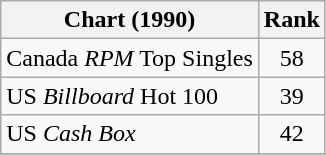<table class="wikitable sortable">
<tr>
<th align="left">Chart (1990)</th>
<th style="text-align:center;">Rank</th>
</tr>
<tr>
<td>Canada <em>RPM</em> Top Singles</td>
<td style="text-align:center;">58</td>
</tr>
<tr>
<td>US <em>Billboard</em> Hot 100</td>
<td style="text-align:center;">39</td>
</tr>
<tr>
<td>US <em>Cash Box</em></td>
<td style="text-align:center;">42</td>
</tr>
<tr>
</tr>
</table>
